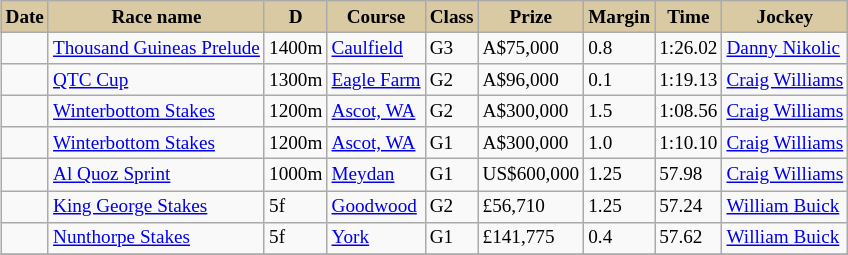<table class = "wikitable sortable" | border="1" cellpadding="1" style=" text-align:centre; margin-left:1em; float:centre ;border-collapse: collapse; font-size:80%">
<tr style="background:#dacaa4; text-align:center;">
<th style="background:#dacaa4;">Date</th>
<th style="background:#dacaa4;">Race name</th>
<th style="background:#dacaa4;">D</th>
<th style="background:#dacaa4;">Course</th>
<th style="background:#dacaa4;">Class</th>
<th style="background:#dacaa4;">Prize</th>
<th style="background:#dacaa4;">Margin</th>
<th style="background:#dacaa4;">Time</th>
<th style="background:#dacaa4;">Jockey</th>
</tr>
<tr>
<td></td>
<td><a href='#'>Thousand Guineas Prelude</a></td>
<td>1400m</td>
<td><a href='#'>Caulfield</a></td>
<td>G3</td>
<td>A$75,000</td>
<td>0.8</td>
<td>1:26.02</td>
<td><a href='#'>Danny Nikolic</a></td>
</tr>
<tr>
<td></td>
<td><a href='#'>QTC Cup</a></td>
<td>1300m</td>
<td><a href='#'>Eagle Farm</a></td>
<td>G2</td>
<td>A$96,000</td>
<td>0.1</td>
<td>1:19.13</td>
<td><a href='#'>Craig Williams</a></td>
</tr>
<tr>
<td></td>
<td><a href='#'>Winterbottom Stakes</a></td>
<td>1200m</td>
<td><a href='#'>Ascot, WA</a></td>
<td>G2</td>
<td>A$300,000</td>
<td>1.5</td>
<td>1:08.56</td>
<td><a href='#'>Craig Williams</a></td>
</tr>
<tr>
<td></td>
<td><a href='#'>Winterbottom Stakes</a></td>
<td>1200m</td>
<td><a href='#'>Ascot, WA</a></td>
<td>G1</td>
<td>A$300,000</td>
<td>1.0</td>
<td>1:10.10</td>
<td><a href='#'>Craig Williams</a></td>
</tr>
<tr>
<td></td>
<td><a href='#'>Al Quoz Sprint</a></td>
<td>1000m</td>
<td><a href='#'>Meydan</a></td>
<td>G1</td>
<td>US$600,000</td>
<td>1.25</td>
<td>57.98</td>
<td><a href='#'>Craig Williams</a></td>
</tr>
<tr>
<td></td>
<td><a href='#'>King George Stakes</a></td>
<td>5f</td>
<td><a href='#'>Goodwood</a></td>
<td>G2</td>
<td>£56,710</td>
<td>1.25</td>
<td>57.24</td>
<td><a href='#'>William Buick</a></td>
</tr>
<tr>
<td></td>
<td><a href='#'>Nunthorpe Stakes</a></td>
<td>5f</td>
<td><a href='#'>York</a></td>
<td>G1</td>
<td>£141,775</td>
<td>0.4</td>
<td>57.62</td>
<td><a href='#'>William Buick</a></td>
</tr>
<tr>
</tr>
</table>
